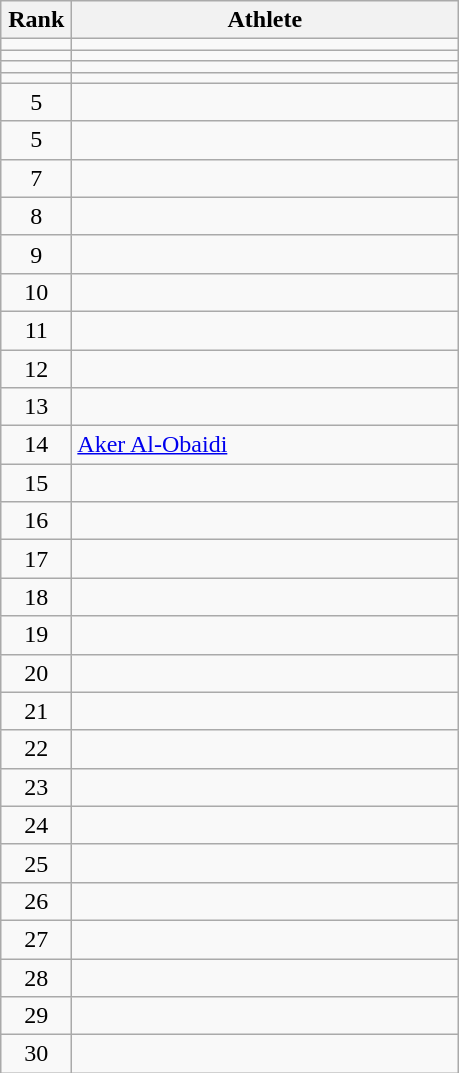<table class="wikitable" style="text-align: center;">
<tr>
<th width=40>Rank</th>
<th width=250>Athlete</th>
</tr>
<tr>
<td></td>
<td align="left"></td>
</tr>
<tr>
<td></td>
<td align="left"></td>
</tr>
<tr>
<td></td>
<td align="left"></td>
</tr>
<tr>
<td></td>
<td align="left"></td>
</tr>
<tr>
<td>5</td>
<td align="left"></td>
</tr>
<tr>
<td>5</td>
<td align="left"></td>
</tr>
<tr>
<td>7</td>
<td align="left"></td>
</tr>
<tr>
<td>8</td>
<td align="left"></td>
</tr>
<tr>
<td>9</td>
<td align="left"></td>
</tr>
<tr>
<td>10</td>
<td align="left"></td>
</tr>
<tr>
<td>11</td>
<td align="left"></td>
</tr>
<tr>
<td>12</td>
<td align="left"></td>
</tr>
<tr>
<td>13</td>
<td align="left"></td>
</tr>
<tr>
<td>14</td>
<td align="left"> <a href='#'>Aker Al-Obaidi</a> </td>
</tr>
<tr>
<td>15</td>
<td align="left"></td>
</tr>
<tr>
<td>16</td>
<td align="left"></td>
</tr>
<tr>
<td>17</td>
<td align="left"></td>
</tr>
<tr>
<td>18</td>
<td align="left"></td>
</tr>
<tr>
<td>19</td>
<td align="left"></td>
</tr>
<tr>
<td>20</td>
<td align="left"></td>
</tr>
<tr>
<td>21</td>
<td align="left"></td>
</tr>
<tr>
<td>22</td>
<td align="left"></td>
</tr>
<tr>
<td>23</td>
<td align="left"></td>
</tr>
<tr>
<td>24</td>
<td align="left"></td>
</tr>
<tr>
<td>25</td>
<td align="left"></td>
</tr>
<tr>
<td>26</td>
<td align="left"></td>
</tr>
<tr>
<td>27</td>
<td align="left"></td>
</tr>
<tr>
<td>28</td>
<td align="left"></td>
</tr>
<tr>
<td>29</td>
<td align="left"></td>
</tr>
<tr>
<td>30</td>
<td align="left"></td>
</tr>
</table>
